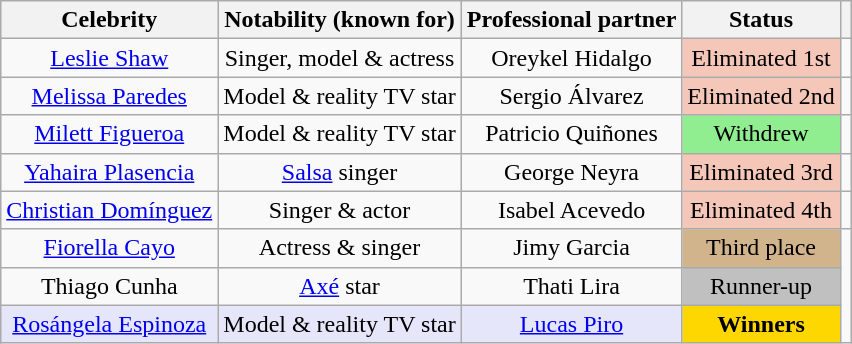<table class= "wikitable sortable" style="text-align: center; margin:auto; align: center">
<tr>
<th>Celebrity</th>
<th>Notability (known for)</th>
<th>Professional partner</th>
<th>Status</th>
<th class="unsortable"></th>
</tr>
<tr>
<td><a href='#'>Leslie Shaw</a></td>
<td>Singer, model & actress</td>
<td>Oreykel Hidalgo</td>
<td style="background:#f4c7b8;">Eliminated 1st<br></td>
<td></td>
</tr>
<tr>
<td><a href='#'>Melissa Paredes</a></td>
<td>Model & reality TV star</td>
<td>Sergio Álvarez</td>
<td style="background:#f4c7b8;">Eliminated 2nd<br></td>
<td></td>
</tr>
<tr>
<td><a href='#'>Milett Figueroa</a></td>
<td>Model & reality TV star</td>
<td>Patricio Quiñones</td>
<td style="background:lightgreen;">Withdrew<br></td>
<td></td>
</tr>
<tr>
<td><a href='#'>Yahaira Plasencia</a></td>
<td><a href='#'>Salsa</a> singer</td>
<td>George Neyra<br></td>
<td style="background:#f4c7b8;">Eliminated 3rd<br></td>
<td></td>
</tr>
<tr>
<td><a href='#'>Christian Domínguez</a></td>
<td>Singer & actor</td>
<td>Isabel Acevedo<br></td>
<td style="background:#f4c7b8;">Eliminated 4th<br></td>
<td></td>
</tr>
<tr>
<td><a href='#'>Fiorella Cayo</a></td>
<td>Actress & singer</td>
<td>Jimy Garcia<br></td>
<td style="background:tan">Third place<br></td>
<td rowspan="3"></td>
</tr>
<tr>
<td>Thiago Cunha</td>
<td><a href='#'>Axé</a> star</td>
<td>Thati Lira<br></td>
<td style="background:Silver">Runner-up<br></td>
</tr>
<tr>
<td style="background:lavender;"><a href='#'>Rosángela Espinoza</a></td>
<td style="background:lavender;">Model & reality TV star</td>
<td style="background:lavender;"><a href='#'>Lucas Piro</a><br></td>
<td style="background:gold"><strong>Winners</strong><br></td>
</tr>
</table>
